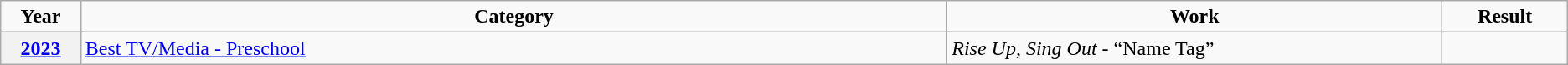<table class="wikitable">
<tr>
<td width=2% align=center><strong>Year</strong></td>
<td width=28% align=center><strong>Category</strong></td>
<td width=16% align=center><strong>Work</strong></td>
<td width=4% align=center><strong>Result</strong></td>
</tr>
<tr>
<th><a href='#'>2023</a></th>
<td><a href='#'>Best TV/Media - Preschool</a></td>
<td><em>Rise Up, Sing Out</em> - “Name Tag”</td>
<td></td>
</tr>
</table>
